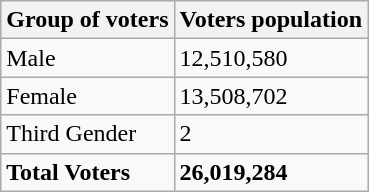<table class="wikitable" |>
<tr>
<th>Group of voters</th>
<th>Voters population</th>
</tr>
<tr>
<td>Male</td>
<td>12,510,580</td>
</tr>
<tr>
<td>Female</td>
<td>13,508,702</td>
</tr>
<tr>
<td>Third Gender</td>
<td>2</td>
</tr>
<tr>
<td><strong>Total Voters</strong></td>
<td><strong>26,019,284</strong></td>
</tr>
</table>
